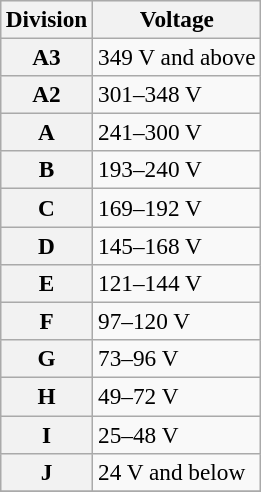<table class="wikitable" style="font-size:97%;" align="right">
<tr>
<th>Division</th>
<th>Voltage</th>
</tr>
<tr>
<th>A3</th>
<td>349 V and above</td>
</tr>
<tr>
<th>A2</th>
<td>301–348 V</td>
</tr>
<tr>
<th>A</th>
<td>241–300 V</td>
</tr>
<tr>
<th>B</th>
<td>193–240 V</td>
</tr>
<tr>
<th>C</th>
<td>169–192 V</td>
</tr>
<tr>
<th>D</th>
<td>145–168 V</td>
</tr>
<tr>
<th>E</th>
<td>121–144 V</td>
</tr>
<tr>
<th>F</th>
<td>97–120 V</td>
</tr>
<tr>
<th>G</th>
<td>73–96 V</td>
</tr>
<tr>
<th>H</th>
<td>49–72 V</td>
</tr>
<tr>
<th>I</th>
<td>25–48 V</td>
</tr>
<tr>
<th>J</th>
<td>24 V and below</td>
</tr>
<tr>
</tr>
</table>
